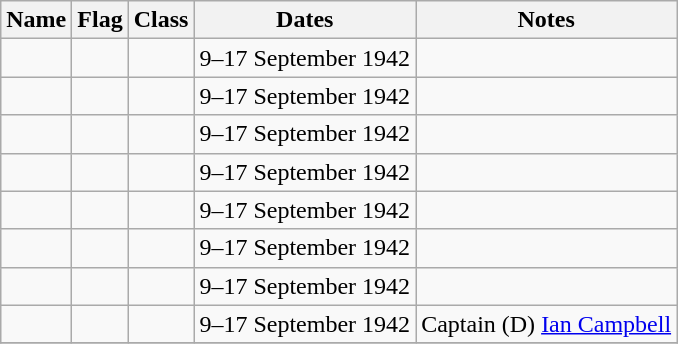<table class="wikitable sortable">
<tr>
<th>Name</th>
<th>Flag</th>
<th>Class</th>
<th>Dates</th>
<th class="unsortable">Notes</th>
</tr>
<tr>
<td></td>
<td></td>
<td></td>
<td>9–17 September 1942</td>
<td></td>
</tr>
<tr>
<td></td>
<td></td>
<td></td>
<td>9–17 September 1942</td>
<td></td>
</tr>
<tr>
<td></td>
<td></td>
<td></td>
<td>9–17 September 1942</td>
<td></td>
</tr>
<tr>
<td></td>
<td></td>
<td></td>
<td>9–17 September 1942</td>
<td></td>
</tr>
<tr>
<td></td>
<td></td>
<td></td>
<td>9–17 September 1942</td>
<td></td>
</tr>
<tr>
<td></td>
<td></td>
<td></td>
<td>9–17 September 1942</td>
<td></td>
</tr>
<tr>
<td></td>
<td></td>
<td></td>
<td>9–17 September 1942</td>
<td></td>
</tr>
<tr>
<td></td>
<td></td>
<td></td>
<td>9–17 September 1942</td>
<td>Captain (D) <a href='#'>Ian Campbell</a></td>
</tr>
<tr>
</tr>
</table>
